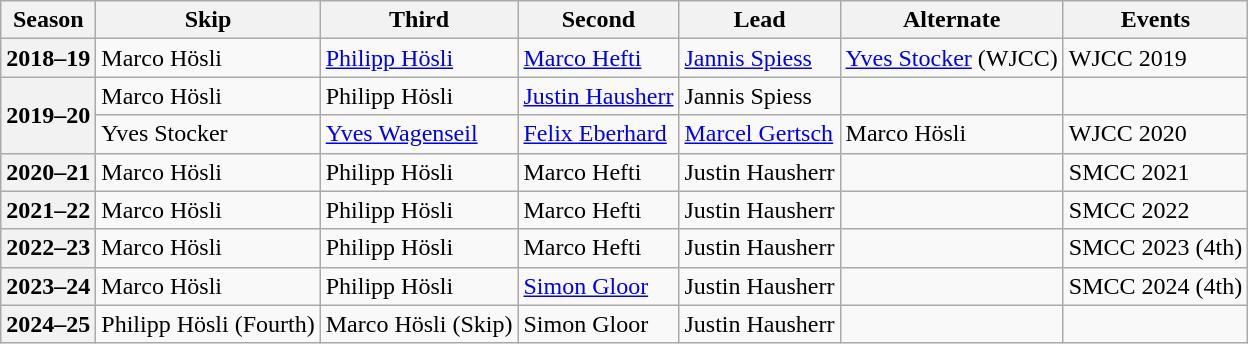<table class="wikitable">
<tr>
<th scope="col">Season</th>
<th scope="col">Skip</th>
<th scope="col">Third</th>
<th scope="col">Second</th>
<th scope="col">Lead</th>
<th scope="col">Alternate</th>
<th scope="col">Events</th>
</tr>
<tr>
<th scope="row">2018–19</th>
<td>Marco Hösli</td>
<td><a href='#'>Philipp Hösli</a></td>
<td><a href='#'>Marco Hefti</a></td>
<td><a href='#'>Jannis Spiess</a></td>
<td><a href='#'>Yves Stocker</a> (WJCC)</td>
<td>WJCC 2019 </td>
</tr>
<tr>
<th scope="row" rowspan=2>2019–20</th>
<td>Marco Hösli</td>
<td>Philipp Hösli</td>
<td><a href='#'>Justin Hausherr</a></td>
<td>Jannis Spiess</td>
<td></td>
<td></td>
</tr>
<tr>
<td>Yves Stocker</td>
<td><a href='#'>Yves Wagenseil</a></td>
<td><a href='#'>Felix Eberhard</a></td>
<td><a href='#'>Marcel Gertsch</a></td>
<td>Marco Hösli</td>
<td>WJCC 2020 </td>
</tr>
<tr>
<th scope="row">2020–21</th>
<td>Marco Hösli</td>
<td>Philipp Hösli</td>
<td>Marco Hefti</td>
<td>Justin Hausherr</td>
<td></td>
<td>SMCC 2021 </td>
</tr>
<tr>
<th scope="row">2021–22</th>
<td>Marco Hösli</td>
<td>Philipp Hösli</td>
<td>Marco Hefti</td>
<td>Justin Hausherr</td>
<td></td>
<td>SMCC 2022 </td>
</tr>
<tr>
<th scope="row">2022–23</th>
<td>Marco Hösli</td>
<td>Philipp Hösli</td>
<td>Marco Hefti</td>
<td>Justin Hausherr</td>
<td></td>
<td>SMCC 2023 (4th)</td>
</tr>
<tr>
<th scope="row">2023–24</th>
<td>Marco Hösli</td>
<td>Philipp Hösli</td>
<td><a href='#'>Simon Gloor</a></td>
<td>Justin Hausherr</td>
<td></td>
<td>SMCC 2024 (4th)</td>
</tr>
<tr>
<th scope="row">2024–25</th>
<td>Philipp Hösli (Fourth)</td>
<td>Marco Hösli (Skip)</td>
<td>Simon Gloor</td>
<td>Justin Hausherr</td>
<td></td>
<td></td>
</tr>
</table>
